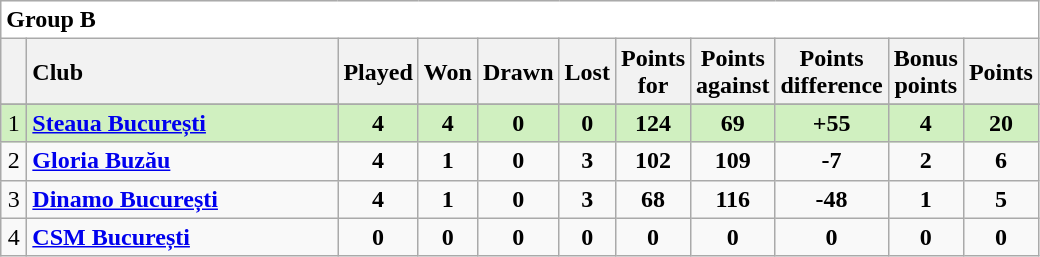<table class="wikitable" style="float:left; margin-right:15px; text-align: centre;">
<tr>
<td colspan="11" bgcolor="#ffffff" cellpadding="0" cellspacing="0"><strong>Group B</strong></td>
</tr>
<tr>
<th bgcolor="#efefef" width="10"></th>
<th bgcolor="#efefef" style="text-align:left" width="200">Club</th>
<th bgcolor="#efefef" width="20">Played</th>
<th bgcolor="#efefef" width="20">Won</th>
<th bgcolor="#efefef" width="20">Drawn</th>
<th bgcolor="#efefef" width="20">Lost</th>
<th bgcolor="#efefef" width="20">Points for</th>
<th bgcolor="#efefef" width="20">Points against</th>
<th bgcolor="#efefef" width="20">Points difference</th>
<th bgcolor="#efefef" width="20">Bonus points</th>
<th bgcolor="#efefef" width="20">Points</th>
</tr>
<tr bgcolor=#d0f0c0 align=center>
</tr>
<tr bgcolor=#d0f0c0 align=center>
<td>1</td>
<td align=left><strong><a href='#'>Steaua București</a></strong></td>
<td><strong>4</strong></td>
<td><strong>4</strong></td>
<td><strong>0</strong></td>
<td><strong>0</strong></td>
<td><strong>124</strong></td>
<td><strong>69</strong></td>
<td><strong>+55</strong></td>
<td><strong>4</strong></td>
<td><strong>20</strong></td>
</tr>
<tr align=center>
<td>2</td>
<td align=left><strong><a href='#'>Gloria Buzău</a></strong></td>
<td><strong>4</strong></td>
<td><strong>1</strong></td>
<td><strong>0</strong></td>
<td><strong>3</strong></td>
<td><strong>102</strong></td>
<td><strong>109</strong></td>
<td><strong>-7</strong></td>
<td><strong>2</strong></td>
<td><strong>6</strong></td>
</tr>
<tr align=center>
<td>3</td>
<td align=left><strong><a href='#'>Dinamo București</a> </strong></td>
<td><strong>4</strong></td>
<td><strong>1</strong></td>
<td><strong>0</strong></td>
<td><strong>3</strong></td>
<td><strong>68</strong></td>
<td><strong>116</strong></td>
<td><strong>-48</strong></td>
<td><strong>1</strong></td>
<td><strong>5</strong></td>
</tr>
<tr align=center>
<td>4</td>
<td align=left><strong><a href='#'>CSM București</a></strong></td>
<td><strong>0</strong></td>
<td><strong>0</strong></td>
<td><strong>0</strong></td>
<td><strong>0</strong></td>
<td><strong>0</strong></td>
<td><strong>0</strong></td>
<td><strong>0</strong></td>
<td><strong>0</strong></td>
<td><strong>0</strong></td>
</tr>
</table>
